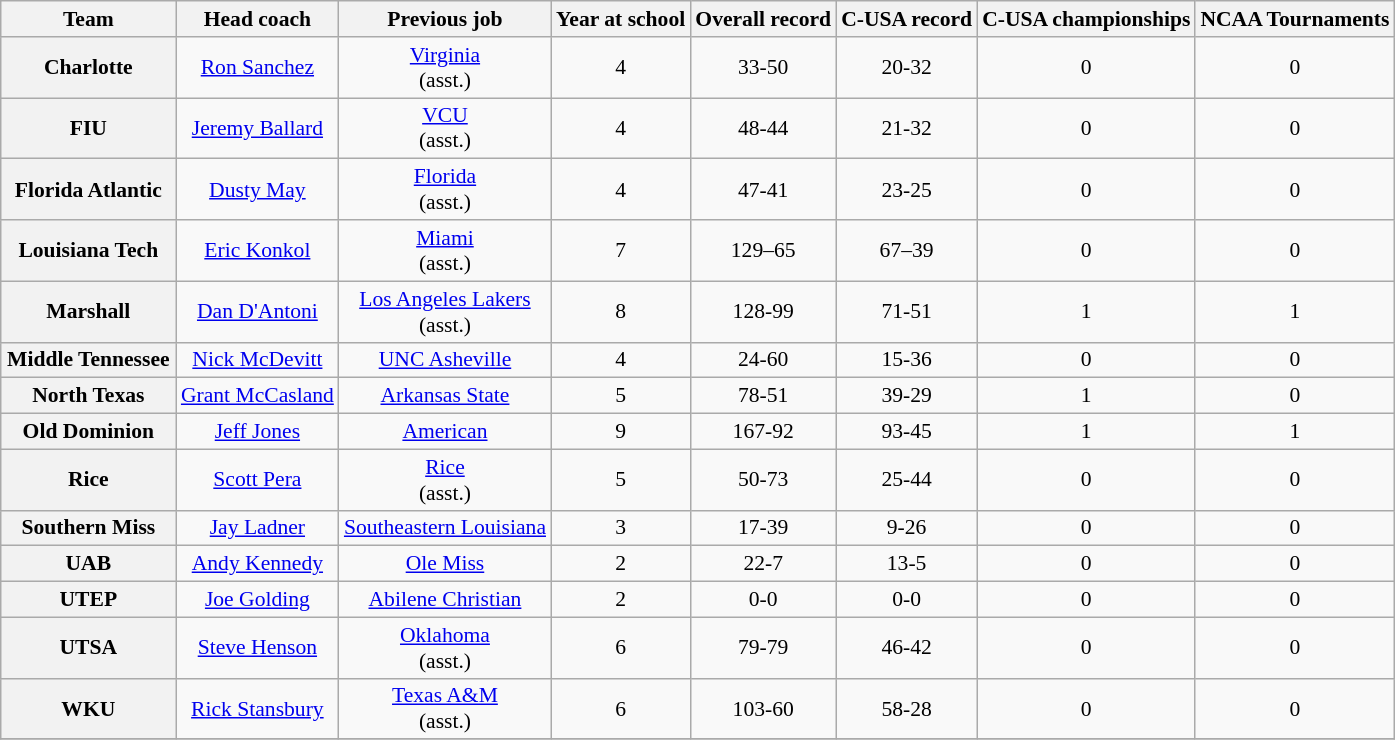<table class="wikitable sortable" style="text-align: center;font-size:90%;">
<tr>
<th width="110">Team</th>
<th>Head coach</th>
<th>Previous job</th>
<th>Year at school</th>
<th>Overall record</th>
<th>C-USA record</th>
<th>C-USA championships</th>
<th>NCAA Tournaments</th>
</tr>
<tr>
<th style=>Charlotte</th>
<td><a href='#'>Ron Sanchez</a></td>
<td><a href='#'>Virginia</a><br>(asst.)</td>
<td>4</td>
<td>33-50</td>
<td>20-32</td>
<td>0</td>
<td>0</td>
</tr>
<tr>
<th style=>FIU</th>
<td><a href='#'>Jeremy Ballard</a></td>
<td><a href='#'>VCU</a><br>(asst.)</td>
<td>4</td>
<td>48-44</td>
<td>21-32</td>
<td>0</td>
<td>0</td>
</tr>
<tr>
<th style=>Florida Atlantic</th>
<td><a href='#'>Dusty May</a></td>
<td><a href='#'>Florida</a><br>(asst.)</td>
<td>4</td>
<td>47-41</td>
<td>23-25</td>
<td>0</td>
<td>0</td>
</tr>
<tr>
<th style=>Louisiana Tech</th>
<td><a href='#'>Eric Konkol</a></td>
<td><a href='#'>Miami</a><br>(asst.)</td>
<td>7</td>
<td>129–65</td>
<td>67–39</td>
<td>0</td>
<td>0</td>
</tr>
<tr>
<th style=>Marshall</th>
<td><a href='#'>Dan D'Antoni</a></td>
<td><a href='#'>Los Angeles Lakers</a><br>(asst.)</td>
<td>8</td>
<td>128-99</td>
<td>71-51</td>
<td>1</td>
<td>1</td>
</tr>
<tr>
<th style=>Middle Tennessee</th>
<td><a href='#'>Nick McDevitt</a></td>
<td><a href='#'>UNC Asheville</a></td>
<td>4</td>
<td>24-60</td>
<td>15-36</td>
<td>0</td>
<td>0</td>
</tr>
<tr>
<th style=>North Texas</th>
<td><a href='#'>Grant McCasland</a></td>
<td><a href='#'>Arkansas State</a></td>
<td>5</td>
<td>78-51</td>
<td>39-29</td>
<td>1</td>
<td>0</td>
</tr>
<tr>
<th style=>Old Dominion</th>
<td><a href='#'>Jeff Jones</a></td>
<td><a href='#'>American</a></td>
<td>9</td>
<td>167-92</td>
<td>93-45</td>
<td>1</td>
<td>1</td>
</tr>
<tr>
<th style=>Rice</th>
<td><a href='#'>Scott Pera</a></td>
<td><a href='#'>Rice</a><br>(asst.)</td>
<td>5</td>
<td>50-73</td>
<td>25-44</td>
<td>0</td>
<td>0</td>
</tr>
<tr>
<th style=>Southern Miss</th>
<td><a href='#'>Jay Ladner</a></td>
<td><a href='#'>Southeastern Louisiana</a></td>
<td>3</td>
<td>17-39</td>
<td>9-26</td>
<td>0</td>
<td>0</td>
</tr>
<tr>
<th style=>UAB</th>
<td><a href='#'>Andy Kennedy</a></td>
<td><a href='#'>Ole Miss</a></td>
<td>2</td>
<td>22-7</td>
<td>13-5</td>
<td>0</td>
<td>0</td>
</tr>
<tr>
<th style=>UTEP</th>
<td><a href='#'>Joe Golding</a></td>
<td><a href='#'>Abilene Christian</a></td>
<td>2</td>
<td>0-0</td>
<td>0-0</td>
<td>0</td>
<td>0</td>
</tr>
<tr>
<th style=>UTSA</th>
<td><a href='#'>Steve Henson</a></td>
<td><a href='#'>Oklahoma</a><br>(asst.)</td>
<td>6</td>
<td>79-79</td>
<td>46-42</td>
<td>0</td>
<td>0</td>
</tr>
<tr>
<th style=>WKU</th>
<td><a href='#'>Rick Stansbury</a></td>
<td><a href='#'>Texas A&M</a><br>(asst.)</td>
<td>6</td>
<td>103-60</td>
<td>58-28</td>
<td>0</td>
<td>0</td>
</tr>
<tr>
</tr>
</table>
